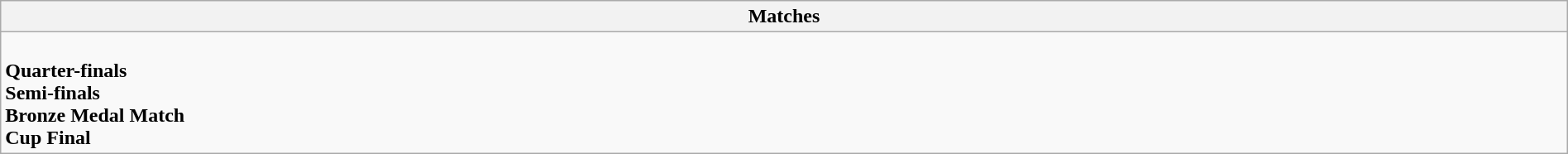<table class="wikitable collapsible collapsed" style="width:100%;">
<tr>
<th>Matches</th>
</tr>
<tr>
<td><br><strong>Quarter-finals</strong>



<br><strong>Semi-finals</strong>

<br><strong>Bronze Medal Match</strong>
<br><strong>Cup Final</strong>
</td>
</tr>
</table>
